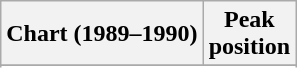<table class="wikitable sortable plainrowheaders">
<tr>
<th>Chart (1989–1990)</th>
<th>Peak<br>position</th>
</tr>
<tr>
</tr>
<tr>
</tr>
<tr>
</tr>
<tr>
</tr>
<tr>
</tr>
<tr>
</tr>
</table>
